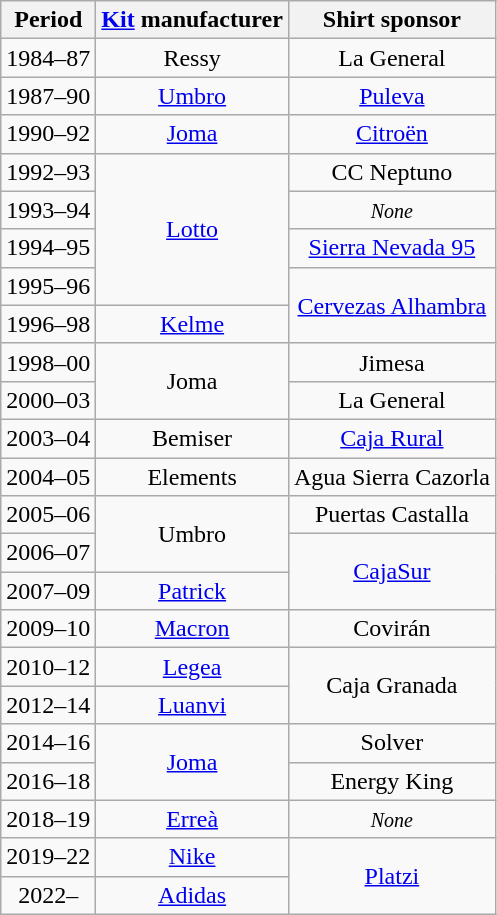<table class="wikitable" style="text-align: center">
<tr>
<th>Period</th>
<th><a href='#'>Kit</a> manufacturer</th>
<th>Shirt sponsor</th>
</tr>
<tr>
<td>1984–87</td>
<td rowspan=1>Ressy</td>
<td>La General</td>
</tr>
<tr>
<td>1987–90</td>
<td><a href='#'>Umbro</a></td>
<td><a href='#'>Puleva</a></td>
</tr>
<tr>
<td>1990–92</td>
<td><a href='#'>Joma</a></td>
<td><a href='#'>Citroën</a></td>
</tr>
<tr>
<td>1992–93</td>
<td rowspan=4><a href='#'>Lotto</a></td>
<td>CC Neptuno</td>
</tr>
<tr>
<td>1993–94</td>
<td><small><em>None</em></small></td>
</tr>
<tr>
<td>1994–95</td>
<td><a href='#'>Sierra Nevada 95</a></td>
</tr>
<tr>
<td>1995–96</td>
<td rowspan=2><a href='#'>Cervezas Alhambra</a></td>
</tr>
<tr>
<td>1996–98</td>
<td><a href='#'>Kelme</a></td>
</tr>
<tr>
<td>1998–00</td>
<td rowspan=2>Joma</td>
<td>Jimesa</td>
</tr>
<tr>
<td>2000–03</td>
<td>La General</td>
</tr>
<tr>
<td>2003–04</td>
<td>Bemiser</td>
<td><a href='#'>Caja Rural</a></td>
</tr>
<tr>
<td>2004–05</td>
<td>Elements</td>
<td>Agua Sierra Cazorla</td>
</tr>
<tr>
<td>2005–06</td>
<td rowspan=2>Umbro</td>
<td>Puertas Castalla</td>
</tr>
<tr>
<td>2006–07</td>
<td rowspan=2><a href='#'>CajaSur</a></td>
</tr>
<tr>
<td>2007–09</td>
<td><a href='#'>Patrick</a></td>
</tr>
<tr>
<td>2009–10</td>
<td><a href='#'>Macron</a></td>
<td>Covirán</td>
</tr>
<tr>
<td>2010–12</td>
<td><a href='#'>Legea</a></td>
<td rowspan=2>Caja Granada</td>
</tr>
<tr>
<td>2012–14</td>
<td><a href='#'>Luanvi</a></td>
</tr>
<tr>
<td>2014–16</td>
<td rowspan=2><a href='#'>Joma</a></td>
<td>Solver</td>
</tr>
<tr>
<td>2016–18</td>
<td>Energy King</td>
</tr>
<tr>
<td>2018–19</td>
<td><a href='#'>Erreà</a></td>
<td><small><em>None</em></small></td>
</tr>
<tr>
<td>2019–22</td>
<td><a href='#'>Nike</a></td>
<td rowspan=2><a href='#'>Platzi</a></td>
</tr>
<tr>
<td>2022–</td>
<td><a href='#'>Adidas</a></td>
</tr>
</table>
